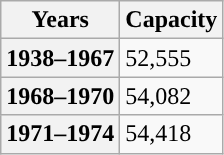<table class="wikitable">
<tr>
<th scope="col">Years</th>
<th scope="col">Capacity</th>
</tr>
<tr>
<th scope="row">1938–1967</th>
<td>52,555</td>
</tr>
<tr>
<th scope="row">1968–1970</th>
<td>54,082</td>
</tr>
<tr>
<th scope="row">1971–1974</th>
<td>54,418</td>
</tr>
</table>
